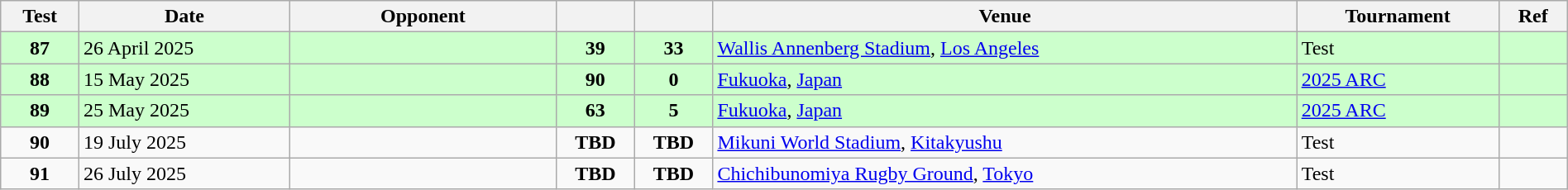<table class="wikitable sortable" style="width:100%">
<tr>
<th style="width:5%">Test</th>
<th>Date</th>
<th style="width:17%">Opponent</th>
<th style="width:5%"></th>
<th style="width:5%"></th>
<th>Venue</th>
<th>Tournament</th>
<th>Ref</th>
</tr>
<tr bgcolor="#ccffcc">
<td align="center"><strong>87</strong></td>
<td>26 April 2025</td>
<td></td>
<td align="center"><strong>39</strong></td>
<td align="center"><strong>33</strong></td>
<td><a href='#'>Wallis Annenberg Stadium</a>, <a href='#'>Los Angeles</a></td>
<td>Test</td>
<td></td>
</tr>
<tr bgcolor="#ccffcc">
<td align="center"><strong>88</strong></td>
<td>15 May 2025</td>
<td></td>
<td align="center"><strong>90</strong></td>
<td align="center"><strong>0</strong></td>
<td><a href='#'>Fukuoka</a>, <a href='#'>Japan</a></td>
<td><a href='#'>2025 ARC</a></td>
<td></td>
</tr>
<tr bgcolor="#ccffcc">
<td align="center"><strong>89</strong></td>
<td>25 May 2025</td>
<td></td>
<td align="center"><strong>63</strong></td>
<td align="center"><strong>5</strong></td>
<td><a href='#'>Fukuoka</a>, <a href='#'>Japan</a></td>
<td><a href='#'>2025 ARC</a></td>
<td></td>
</tr>
<tr>
<td align="center"><strong>90</strong></td>
<td>19 July 2025</td>
<td></td>
<td align="center"><strong>TBD</strong></td>
<td align="center"><strong>TBD</strong></td>
<td><a href='#'>Mikuni World Stadium</a>, <a href='#'>Kitakyushu</a></td>
<td>Test</td>
<td></td>
</tr>
<tr>
<td align="center"><strong>91</strong></td>
<td>26 July 2025</td>
<td></td>
<td align="center"><strong>TBD</strong></td>
<td align="center"><strong>TBD</strong></td>
<td><a href='#'>Chichibunomiya Rugby Ground</a>, <a href='#'>Tokyo</a></td>
<td>Test</td>
<td></td>
</tr>
</table>
